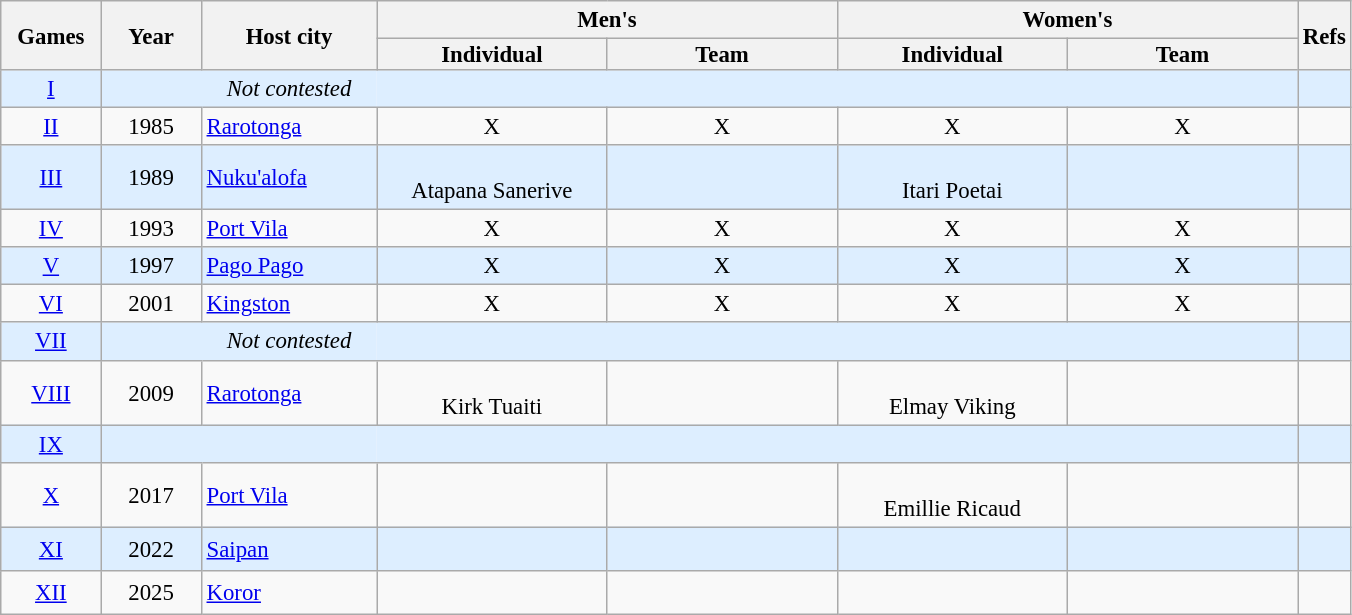<table class=wikitable style="text-align:center; font-size:95%;">
<tr>
<th rowspan="2" scope="col" style="width:4.2em; padding:1px;">Games</th>
<th rowspan="2" scope="col" style="width:4.2em; padding:1px;">Year</th>
<th rowspan="2" scope="col" style="width:7.5em; padding:1px;">Host city </th>
<th colspan=2>Men's</th>
<th colspan=2>Women's</th>
<th rowspan="2" scope="col" style="padding:3px;">Refs</th>
</tr>
<tr>
<th scope="col" style="width:9.9em; padding:1px;">Individual</th>
<th scope="col" style="width:9.9em; padding:1px;">Team</th>
<th scope="col" style="width:9.9em; padding:1px;">Individual</th>
<th scope="col" style="width:9.9em; padding:1px;">Team </th>
</tr>
<tr bgcolor=#ddeeff>
<td align=center><a href='#'>I</a> </td>
<td style="border-right:0px;"></td>
<td style="border-left:0px; border-right:0px;"><em>Not contested</em></td>
<td colspan="4" style="border-left:0px;"></td>
<td align=center></td>
</tr>
<tr>
<td align=center><a href='#'>II</a></td>
<td align=center>1985 </td>
<td align=left><a href='#'>Rarotonga</a> </td>
<td>X</td>
<td>X</td>
<td>X</td>
<td>X</td>
<td></td>
</tr>
<tr bgcolor=#ddeeff>
<td align=center><a href='#'>III</a></td>
<td align=center>1989 </td>
<td align=left><a href='#'>Nuku'alofa</a> </td>
<td><br>Atapana Sanerive</td>
<td><br></td>
<td><br>Itari Poetai</td>
<td><br></td>
<td></td>
</tr>
<tr>
<td align=center><a href='#'>IV</a></td>
<td align=center>1993 </td>
<td align=left><a href='#'>Port Vila</a> </td>
<td>X</td>
<td>X</td>
<td>X</td>
<td>X</td>
<td></td>
</tr>
<tr bgcolor=#ddeeff>
<td align=center><a href='#'>V</a></td>
<td align=center>1997 </td>
<td align=left><a href='#'>Pago Pago</a> </td>
<td>X</td>
<td>X</td>
<td>X</td>
<td>X</td>
<td></td>
</tr>
<tr>
<td align=center><a href='#'>VI</a></td>
<td align=center>2001 </td>
<td align=left><a href='#'>Kingston</a> </td>
<td>X</td>
<td>X</td>
<td>X</td>
<td>X</td>
<td></td>
</tr>
<tr bgcolor=#ddeeff>
<td align=center><a href='#'>VII</a> </td>
<td style="border-right:0px;"></td>
<td style="border-left:0px; border-right:0px;"><em>Not contested</em></td>
<td colspan="4" style="border-left:0px;"></td>
<td align=center></td>
</tr>
<tr>
<td align=center><a href='#'>VIII</a></td>
<td style="padding: 5px 5px">2009</td>
<td align=left><a href='#'>Rarotonga</a> </td>
<td><br>Kirk Tuaiti</td>
<td><br></td>
<td><br>Elmay Viking</td>
<td><br></td>
<td></td>
</tr>
<tr bgcolor=#ddeeff>
<td align=center><a href='#'>IX</a></td>
<td style="border-right:0px;"></td>
<td style="border-left:0px; border-right:0px;"></td>
<td colspan="4" style="border-left:0px;"></td>
<td align=center></td>
</tr>
<tr>
<td align=center><a href='#'>X</a></td>
<td style="padding: 5px 5px">2017</td>
<td align=left><a href='#'>Port Vila</a> </td>
<td style="padding:1px;"><br></td>
<td><br></td>
<td><br>Emillie Ricaud</td>
<td><br></td>
<td></td>
</tr>
<tr bgcolor=#ddeeff>
<td align=center><a href='#'>XI</a></td>
<td style="padding: 5px 5px">2022</td>
<td align=left><a href='#'>Saipan</a> </td>
<td></td>
<td></td>
<td></td>
<td></td>
<td></td>
</tr>
<tr>
<td align=center><a href='#'>XII</a></td>
<td style="padding: 5px 5px">2025</td>
<td align=left><a href='#'>Koror</a> </td>
<td></td>
<td></td>
<td></td>
<td></td>
<td></td>
</tr>
</table>
